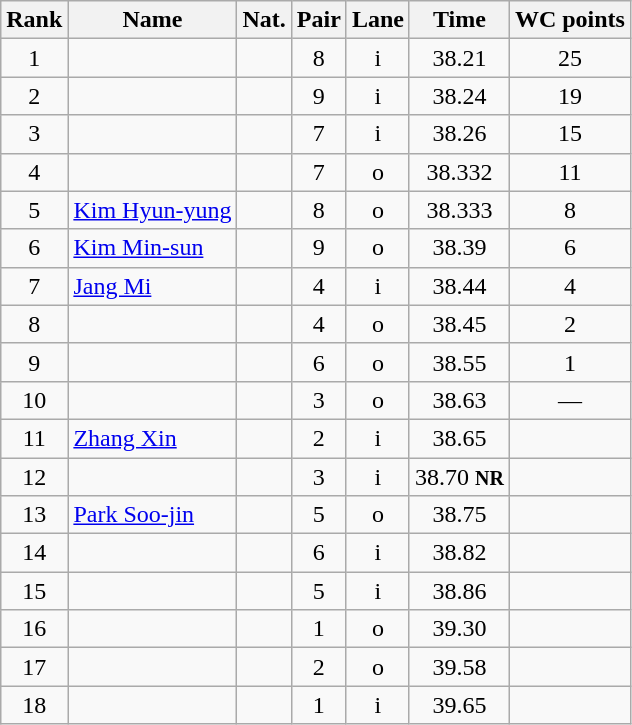<table class="wikitable sortable" style="text-align:center">
<tr>
<th>Rank</th>
<th>Name</th>
<th>Nat.</th>
<th>Pair</th>
<th>Lane</th>
<th>Time</th>
<th>WC points</th>
</tr>
<tr>
<td>1</td>
<td align=left></td>
<td></td>
<td>8</td>
<td>i</td>
<td>38.21</td>
<td>25</td>
</tr>
<tr>
<td>2</td>
<td align=left></td>
<td></td>
<td>9</td>
<td>i</td>
<td>38.24</td>
<td>19</td>
</tr>
<tr>
<td>3</td>
<td align=left></td>
<td></td>
<td>7</td>
<td>i</td>
<td>38.26</td>
<td>15</td>
</tr>
<tr>
<td>4</td>
<td align=left></td>
<td></td>
<td>7</td>
<td>o</td>
<td>38.332</td>
<td>11</td>
</tr>
<tr>
<td>5</td>
<td align=left><a href='#'>Kim Hyun-yung</a></td>
<td></td>
<td>8</td>
<td>o</td>
<td>38.333</td>
<td>8</td>
</tr>
<tr>
<td>6</td>
<td align=left><a href='#'>Kim Min-sun</a></td>
<td></td>
<td>9</td>
<td>o</td>
<td>38.39</td>
<td>6</td>
</tr>
<tr>
<td>7</td>
<td align=left><a href='#'>Jang Mi</a></td>
<td></td>
<td>4</td>
<td>i</td>
<td>38.44</td>
<td>4</td>
</tr>
<tr>
<td>8</td>
<td align=left></td>
<td></td>
<td>4</td>
<td>o</td>
<td>38.45</td>
<td>2</td>
</tr>
<tr>
<td>9</td>
<td align=left></td>
<td></td>
<td>6</td>
<td>o</td>
<td>38.55</td>
<td>1</td>
</tr>
<tr>
<td>10</td>
<td align=left></td>
<td></td>
<td>3</td>
<td>o</td>
<td>38.63</td>
<td>—</td>
</tr>
<tr>
<td>11</td>
<td align=left><a href='#'>Zhang Xin</a></td>
<td></td>
<td>2</td>
<td>i</td>
<td>38.65</td>
<td></td>
</tr>
<tr>
<td>12</td>
<td align=left></td>
<td></td>
<td>3</td>
<td>i</td>
<td>38.70 <strong><small>NR</small></strong></td>
<td></td>
</tr>
<tr>
<td>13</td>
<td align=left><a href='#'>Park Soo-jin</a></td>
<td></td>
<td>5</td>
<td>o</td>
<td>38.75</td>
<td></td>
</tr>
<tr>
<td>14</td>
<td align=left></td>
<td></td>
<td>6</td>
<td>i</td>
<td>38.82</td>
<td></td>
</tr>
<tr>
<td>15</td>
<td align=left></td>
<td></td>
<td>5</td>
<td>i</td>
<td>38.86</td>
<td></td>
</tr>
<tr>
<td>16</td>
<td align=left></td>
<td></td>
<td>1</td>
<td>o</td>
<td>39.30</td>
<td></td>
</tr>
<tr>
<td>17</td>
<td align=left></td>
<td></td>
<td>2</td>
<td>o</td>
<td>39.58</td>
<td></td>
</tr>
<tr>
<td>18</td>
<td align=left></td>
<td></td>
<td>1</td>
<td>i</td>
<td>39.65</td>
<td></td>
</tr>
</table>
